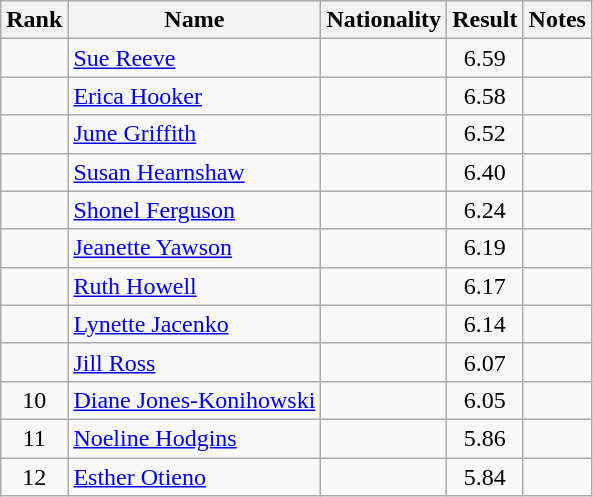<table class="wikitable sortable" style=" text-align:center">
<tr>
<th>Rank</th>
<th>Name</th>
<th>Nationality</th>
<th>Result</th>
<th>Notes</th>
</tr>
<tr>
<td></td>
<td align=left><a href='#'>Sue Reeve</a></td>
<td align=left></td>
<td>6.59</td>
<td></td>
</tr>
<tr>
<td></td>
<td align=left><a href='#'>Erica Hooker</a></td>
<td align=left></td>
<td>6.58</td>
<td></td>
</tr>
<tr>
<td></td>
<td align=left><a href='#'>June Griffith</a></td>
<td align=left></td>
<td>6.52</td>
<td></td>
</tr>
<tr>
<td></td>
<td align=left><a href='#'>Susan Hearnshaw</a></td>
<td align=left></td>
<td>6.40</td>
<td></td>
</tr>
<tr>
<td></td>
<td align=left><a href='#'>Shonel Ferguson</a></td>
<td align=left></td>
<td>6.24</td>
<td></td>
</tr>
<tr>
<td></td>
<td align=left><a href='#'>Jeanette Yawson</a></td>
<td align=left></td>
<td>6.19</td>
<td></td>
</tr>
<tr>
<td></td>
<td align=left><a href='#'>Ruth Howell</a></td>
<td align=left></td>
<td>6.17</td>
<td></td>
</tr>
<tr>
<td></td>
<td align=left><a href='#'>Lynette Jacenko</a></td>
<td align=left></td>
<td>6.14</td>
<td></td>
</tr>
<tr>
<td></td>
<td align=left><a href='#'>Jill Ross</a></td>
<td align=left></td>
<td>6.07</td>
<td></td>
</tr>
<tr>
<td>10</td>
<td align=left><a href='#'>Diane Jones-Konihowski</a></td>
<td align=left></td>
<td>6.05</td>
<td></td>
</tr>
<tr>
<td>11</td>
<td align=left><a href='#'>Noeline Hodgins</a></td>
<td align=left></td>
<td>5.86</td>
<td></td>
</tr>
<tr>
<td>12</td>
<td align=left><a href='#'>Esther Otieno</a></td>
<td align=left></td>
<td>5.84</td>
<td></td>
</tr>
</table>
